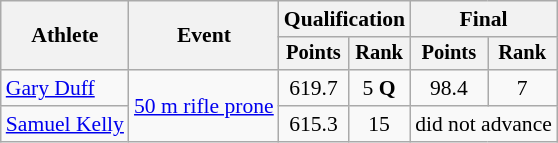<table class="wikitable" style="font-size:90%;">
<tr>
<th rowspan=2>Athlete</th>
<th rowspan=2>Event</th>
<th colspan=2>Qualification</th>
<th colspan=2>Final</th>
</tr>
<tr style="font-size:95%">
<th>Points</th>
<th>Rank</th>
<th>Points</th>
<th>Rank</th>
</tr>
<tr align=center>
<td align=left><a href='#'>Gary Duff</a></td>
<td style="text-align:left;" rowspan="2"><a href='#'>50 m rifle prone</a></td>
<td>619.7</td>
<td>5 <strong>Q</strong></td>
<td>98.4</td>
<td>7</td>
</tr>
<tr align=center>
<td align=left><a href='#'>Samuel Kelly</a></td>
<td>615.3</td>
<td>15</td>
<td colspan=2>did not advance</td>
</tr>
</table>
